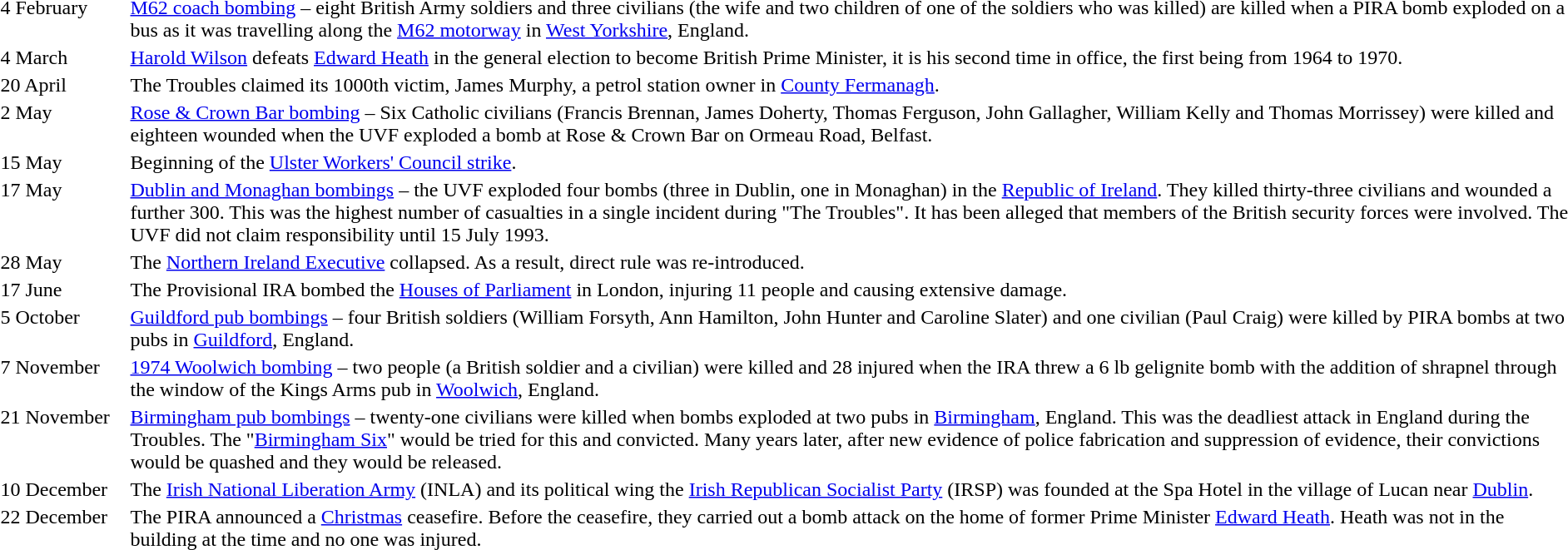<table width=100%>
<tr>
<td style="width:100px; vertical-align:top;">4 February</td>
<td><a href='#'>M62 coach bombing</a> – eight British Army soldiers and three civilians (the wife and two children of one of the soldiers who was killed) are killed when a PIRA bomb exploded on a bus as it was travelling along the <a href='#'>M62 motorway</a> in <a href='#'>West Yorkshire</a>, England.</td>
</tr>
<tr>
<td valign="top">4 March</td>
<td><a href='#'>Harold Wilson</a> defeats <a href='#'>Edward Heath</a> in the general election to become British Prime Minister, it is his second time in office, the first being from 1964 to 1970.</td>
</tr>
<tr>
<td valign="top">20 April</td>
<td>The Troubles claimed its 1000th victim, James Murphy, a petrol station owner in <a href='#'>County Fermanagh</a>.</td>
</tr>
<tr>
<td valign="top">2 May</td>
<td><a href='#'>Rose & Crown Bar bombing</a> – Six Catholic civilians (Francis Brennan, James Doherty, Thomas Ferguson, John Gallagher, William Kelly and Thomas Morrissey) were killed and eighteen wounded when the UVF exploded a bomb at Rose & Crown Bar on Ormeau Road, Belfast.</td>
</tr>
<tr>
<td valign="top">15 May</td>
<td>Beginning of the <a href='#'>Ulster Workers' Council strike</a>.</td>
</tr>
<tr>
<td valign="top">17 May</td>
<td><a href='#'>Dublin and Monaghan bombings</a> – the UVF exploded four bombs (three in Dublin, one in Monaghan) in the <a href='#'>Republic of Ireland</a>. They killed thirty-three civilians and wounded a further 300. This was the highest number of casualties in a single incident during "The Troubles". It has been alleged that members of the British security forces were involved. The UVF did not claim responsibility until 15 July 1993.</td>
</tr>
<tr>
<td valign="top">28 May</td>
<td>The <a href='#'>Northern Ireland Executive</a> collapsed. As a result, direct rule was re-introduced.</td>
</tr>
<tr>
<td valign="top">17 June</td>
<td>The Provisional IRA bombed the <a href='#'>Houses of Parliament</a> in London, injuring 11 people and causing extensive damage.</td>
</tr>
<tr>
<td valign="top">5 October</td>
<td><a href='#'>Guildford pub bombings</a> – four British soldiers (William Forsyth, Ann Hamilton, John Hunter and Caroline Slater) and one civilian (Paul Craig) were killed by PIRA bombs at two pubs in <a href='#'>Guildford</a>, England.</td>
</tr>
<tr>
<td valign="top">7 November</td>
<td><a href='#'>1974 Woolwich bombing</a> – two people (a British soldier and a civilian) were killed and 28 injured when the IRA threw a 6 lb gelignite bomb with the addition of shrapnel through the window of the Kings Arms pub in <a href='#'>Woolwich</a>, England.</td>
</tr>
<tr>
<td valign="top">21 November</td>
<td><a href='#'>Birmingham pub bombings</a> – twenty-one civilians were killed when bombs exploded at two pubs in <a href='#'>Birmingham</a>, England. This was the deadliest attack in England during the Troubles. The "<a href='#'>Birmingham Six</a>" would be tried for this and convicted. Many years later, after new evidence of police fabrication and suppression of evidence, their convictions would be quashed and they would be released.</td>
</tr>
<tr>
<td valign="top">10 December</td>
<td>The <a href='#'>Irish National Liberation Army</a> (INLA) and its political wing the <a href='#'>Irish Republican Socialist Party</a> (IRSP) was founded at the Spa Hotel in the village of Lucan near <a href='#'>Dublin</a>.</td>
</tr>
<tr>
<td valign="top">22 December</td>
<td>The PIRA announced a <a href='#'>Christmas</a> ceasefire. Before the ceasefire, they carried out a bomb attack on the home of former Prime Minister <a href='#'>Edward Heath</a>. Heath was not in the building at the time and no one was injured.</td>
</tr>
</table>
